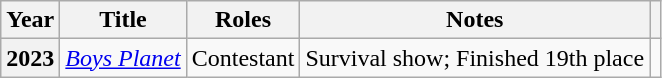<table class="wikitable plainrowheaders">
<tr>
<th scope="col">Year</th>
<th scope="col">Title</th>
<th scope="col">Roles</th>
<th scope="col">Notes</th>
<th scope="col" class="unsortable"></th>
</tr>
<tr>
<th scope="row">2023</th>
<td><em><a href='#'>Boys Planet</a></em></td>
<td>Contestant</td>
<td>Survival show; Finished 19th place</td>
<td style="text-align:center"></td>
</tr>
</table>
